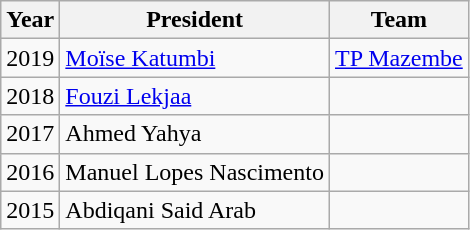<table class="wikitable">
<tr>
<th>Year</th>
<th>President</th>
<th>Team</th>
</tr>
<tr>
<td>2019</td>
<td><a href='#'>Moïse Katumbi</a></td>
<td> <a href='#'>TP Mazembe</a></td>
</tr>
<tr>
<td>2018</td>
<td><a href='#'>Fouzi Lekjaa</a></td>
<td></td>
</tr>
<tr>
<td>2017</td>
<td>Ahmed Yahya</td>
<td></td>
</tr>
<tr>
<td>2016</td>
<td>Manuel Lopes Nascimento</td>
<td></td>
</tr>
<tr>
<td>2015</td>
<td>Abdiqani Said Arab</td>
<td></td>
</tr>
</table>
